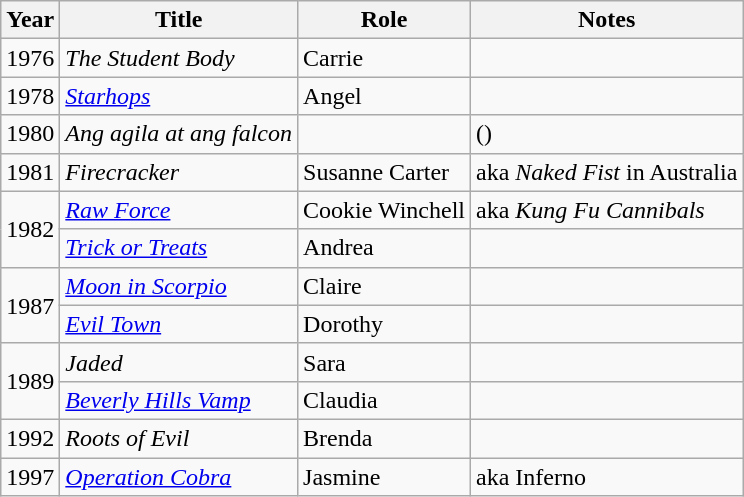<table class="wikitable">
<tr>
<th>Year</th>
<th>Title</th>
<th>Role</th>
<th>Notes</th>
</tr>
<tr>
<td>1976</td>
<td><em>The Student Body</em></td>
<td>Carrie</td>
<td></td>
</tr>
<tr>
<td>1978</td>
<td><em><a href='#'>Starhops</a></em></td>
<td>Angel</td>
<td></td>
</tr>
<tr>
<td>1980</td>
<td><em>Ang agila at ang falcon</em></td>
<td></td>
<td>()</td>
</tr>
<tr>
<td>1981</td>
<td><em>Firecracker</em></td>
<td>Susanne Carter</td>
<td>aka <em>Naked Fist</em> in Australia</td>
</tr>
<tr>
<td rowspan="2">1982</td>
<td><em><a href='#'>Raw Force</a></em></td>
<td>Cookie Winchell</td>
<td>aka <em>Kung Fu Cannibals </em></td>
</tr>
<tr>
<td><em><a href='#'>Trick or Treats</a></em></td>
<td>Andrea</td>
<td></td>
</tr>
<tr>
<td rowspan="2">1987</td>
<td><em><a href='#'>Moon in Scorpio</a></em></td>
<td>Claire</td>
<td></td>
</tr>
<tr>
<td><em><a href='#'>Evil Town</a></em></td>
<td>Dorothy</td>
<td></td>
</tr>
<tr>
<td rowspan="2">1989</td>
<td><em>Jaded</em></td>
<td>Sara</td>
<td></td>
</tr>
<tr>
<td><em><a href='#'>Beverly Hills Vamp</a></em></td>
<td>Claudia</td>
<td></td>
</tr>
<tr>
<td>1992</td>
<td><em>Roots of Evil</em></td>
<td>Brenda</td>
<td></td>
</tr>
<tr>
<td>1997</td>
<td><em><a href='#'>Operation Cobra</a></em></td>
<td>Jasmine</td>
<td>aka Inferno</td>
</tr>
</table>
